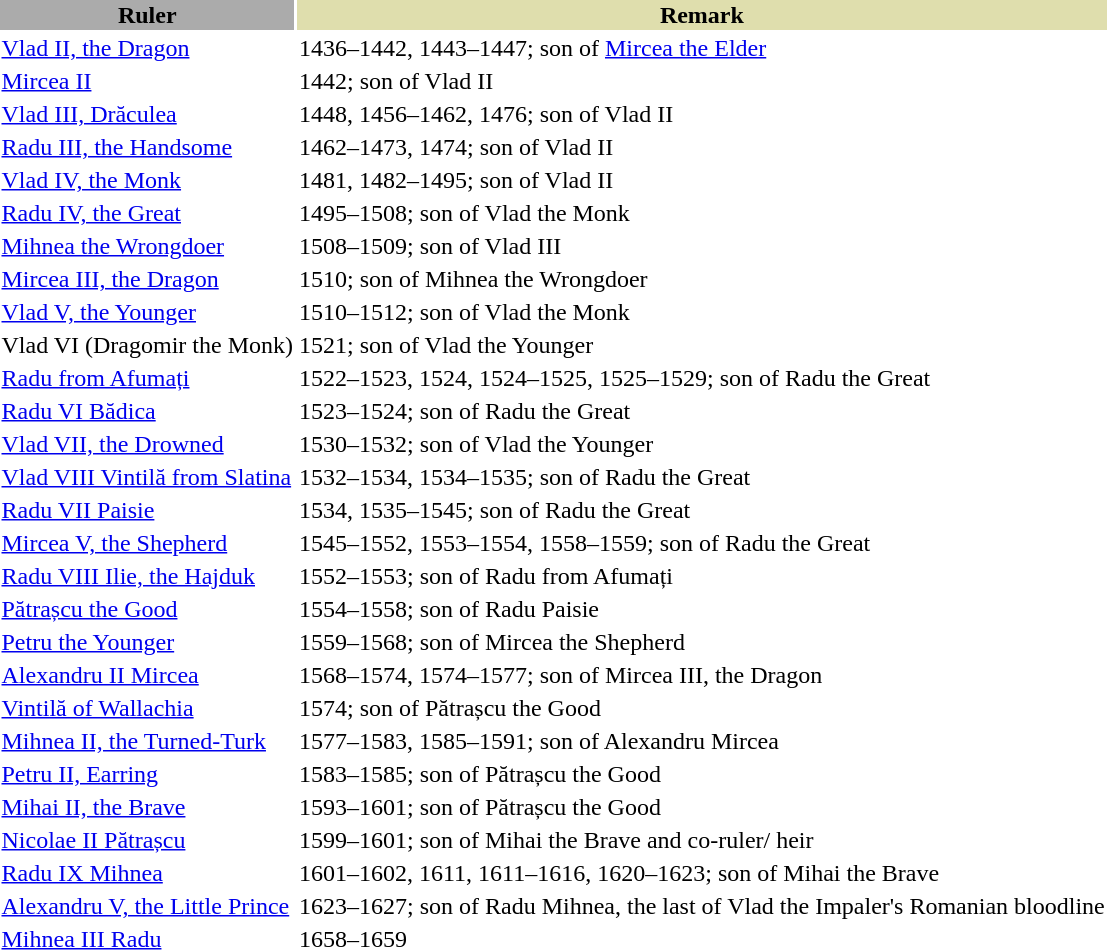<table border="0">
<tr>
<th style="background:#ababab;">Ruler</th>
<th style="background:#dfdead;">Remark</th>
</tr>
<tr>
<td><a href='#'>Vlad II, the Dragon</a></td>
<td>1436–1442, 1443–1447; son of <a href='#'>Mircea the Elder</a></td>
</tr>
<tr>
<td><a href='#'>Mircea II</a></td>
<td>1442; son of Vlad II</td>
</tr>
<tr>
<td><a href='#'>Vlad III, Drăculea</a></td>
<td>1448, 1456–1462, 1476; son of Vlad II</td>
</tr>
<tr>
<td><a href='#'>Radu III, the Handsome</a></td>
<td>1462–1473, 1474; son of Vlad II</td>
</tr>
<tr>
<td><a href='#'>Vlad IV, the Monk</a></td>
<td>1481, 1482–1495; son of Vlad II</td>
</tr>
<tr>
<td><a href='#'>Radu IV, the Great</a></td>
<td>1495–1508; son of Vlad the Monk</td>
</tr>
<tr>
<td><a href='#'>Mihnea the Wrongdoer</a></td>
<td>1508–1509; son of Vlad III</td>
</tr>
<tr>
<td><a href='#'>Mircea III, the Dragon</a></td>
<td>1510; son of Mihnea the Wrongdoer</td>
</tr>
<tr>
<td><a href='#'>Vlad V, the Younger</a></td>
<td>1510–1512; son of Vlad the Monk</td>
</tr>
<tr>
<td>Vlad VI (Dragomir the Monk)</td>
<td>1521; son of Vlad the Younger</td>
</tr>
<tr>
<td><a href='#'>Radu from Afumați</a></td>
<td>1522–1523, 1524, 1524–1525, 1525–1529; son of Radu the Great</td>
</tr>
<tr>
<td><a href='#'>Radu VI Bădica</a></td>
<td>1523–1524; son of Radu the Great</td>
</tr>
<tr>
<td><a href='#'>Vlad VII, the Drowned</a></td>
<td>1530–1532; son of Vlad the Younger</td>
</tr>
<tr>
<td><a href='#'>Vlad VIII Vintilă from Slatina</a></td>
<td>1532–1534, 1534–1535; son of Radu the Great</td>
</tr>
<tr>
<td><a href='#'>Radu VII Paisie</a></td>
<td>1534, 1535–1545; son of Radu the Great</td>
</tr>
<tr>
<td><a href='#'>Mircea V, the Shepherd</a></td>
<td>1545–1552, 1553–1554, 1558–1559; son of Radu the Great</td>
</tr>
<tr>
<td><a href='#'>Radu VIII Ilie, the Hajduk</a></td>
<td>1552–1553; son of Radu from Afumați</td>
</tr>
<tr>
<td><a href='#'>Pătrașcu the Good</a></td>
<td>1554–1558; son of Radu Paisie</td>
</tr>
<tr>
<td><a href='#'>Petru the Younger</a></td>
<td>1559–1568; son of Mircea the Shepherd</td>
</tr>
<tr>
<td><a href='#'>Alexandru II Mircea</a></td>
<td>1568–1574, 1574–1577; son of Mircea III, the Dragon</td>
</tr>
<tr>
<td><a href='#'>Vintilă of Wallachia</a></td>
<td>1574; son of Pătrașcu the Good</td>
</tr>
<tr>
<td><a href='#'>Mihnea II, the Turned-Turk</a></td>
<td>1577–1583, 1585–1591; son of Alexandru Mircea</td>
</tr>
<tr>
<td><a href='#'>Petru II, Earring</a></td>
<td>1583–1585; son of Pătrașcu the Good</td>
</tr>
<tr>
<td><a href='#'>Mihai II, the Brave</a></td>
<td>1593–1601; son of Pătrașcu the Good</td>
</tr>
<tr>
<td><a href='#'>Nicolae II Pătrașcu</a></td>
<td>1599–1601; son of Mihai the Brave and co-ruler/ heir</td>
</tr>
<tr>
<td><a href='#'>Radu IX Mihnea</a></td>
<td>1601–1602, 1611, 1611–1616, 1620–1623; son of Mihai the Brave</td>
</tr>
<tr>
<td><a href='#'>Alexandru V, the Little Prince</a></td>
<td>1623–1627; son of Radu Mihnea, the last of Vlad the Impaler's Romanian bloodline</td>
</tr>
<tr>
<td><a href='#'>Mihnea III Radu</a></td>
<td>1658–1659</td>
</tr>
</table>
